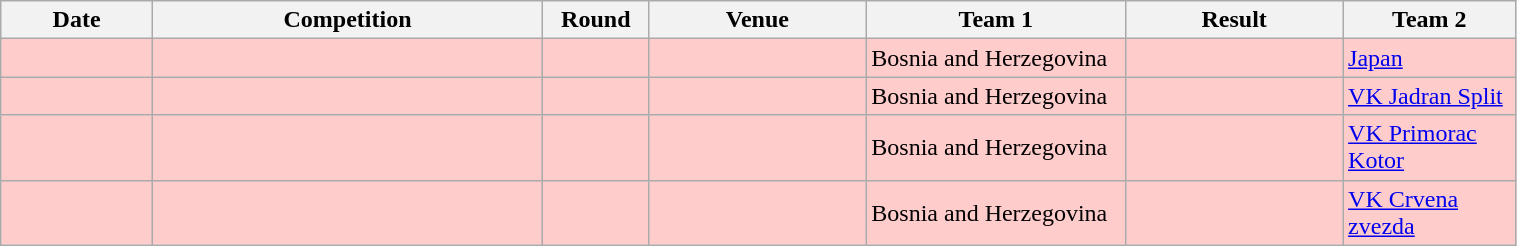<table class="wikitable collapsible collapsed"  style="width:80%; text-align:left;">
<tr>
<th width=7%>Date</th>
<th width=18%>Competition</th>
<th width=4%>Round</th>
<th width=10%>Venue</th>
<th width=12%>Team 1</th>
<th width=10%>Result</th>
<th width=8%>Team 2</th>
</tr>
<tr style="background:#fcc;">
<td></td>
<td></td>
<td></td>
<td></td>
<td> Bosnia and Herzegovina</td>
<td></td>
<td> <a href='#'>Japan</a></td>
</tr>
<tr style="background:#fcc;">
<td></td>
<td></td>
<td></td>
<td></td>
<td> Bosnia and Herzegovina</td>
<td></td>
<td> <a href='#'>VK Jadran Split</a></td>
</tr>
<tr style="background:#fcc;">
<td></td>
<td></td>
<td></td>
<td></td>
<td> Bosnia and Herzegovina</td>
<td></td>
<td> <a href='#'>VK Primorac Kotor</a></td>
</tr>
<tr style="background:#fcc;">
<td></td>
<td></td>
<td></td>
<td></td>
<td> Bosnia and Herzegovina</td>
<td></td>
<td> <a href='#'>VK Crvena zvezda</a></td>
</tr>
</table>
